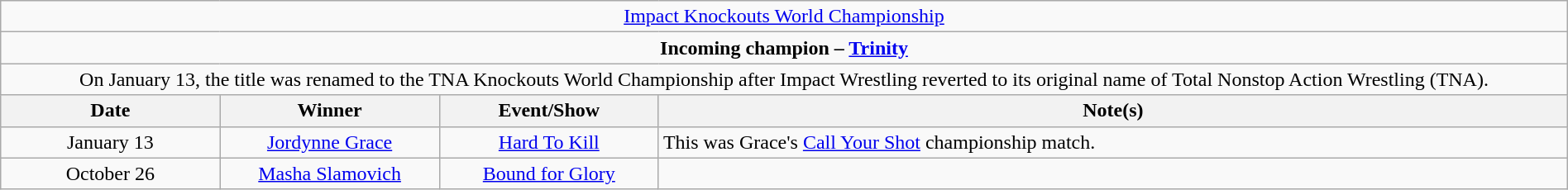<table class="wikitable" style="text-align:center; width:100%;">
<tr>
<td colspan="4" style="text-align: center;"><a href='#'>Impact Knockouts World Championship</a></td>
</tr>
<tr>
<td colspan="4" style="text-align: center;"><strong>Incoming champion – <a href='#'>Trinity</a></strong></td>
</tr>
<tr>
<td colspan="4" style="text-align: center;">On January 13, the title was renamed to the TNA Knockouts World Championship after Impact Wrestling reverted to its original name of Total Nonstop Action Wrestling (TNA).</td>
</tr>
<tr>
<th width=14%>Date</th>
<th width=14%>Winner</th>
<th width=14%>Event/Show</th>
<th width=58%>Note(s)</th>
</tr>
<tr>
<td>January 13</td>
<td><a href='#'>Jordynne Grace</a></td>
<td><a href='#'>Hard To Kill</a></td>
<td align=left>This was Grace's <a href='#'>Call Your Shot</a> championship match.</td>
</tr>
<tr>
<td>October 26</td>
<td><a href='#'>Masha Slamovich</a></td>
<td><a href='#'>Bound for Glory</a></td>
<td></td>
</tr>
</table>
